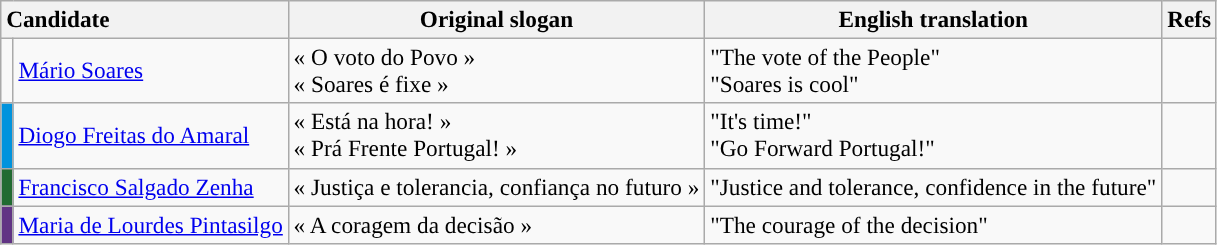<table class="wikitable" style="font-size:97%; text-align:left;">
<tr>
<th style="text-align:left;" colspan="2">Candidate</th>
<th>Original slogan</th>
<th>English translation</th>
<th>Refs</th>
</tr>
<tr>
<td width="1"></td>
<td><a href='#'>Mário Soares</a></td>
<td>« O voto do Povo »<br>« Soares é fixe »</td>
<td>"The vote of the People"<br>"Soares is cool"</td>
<td></td>
</tr>
<tr>
<td bgcolor="#0093DD"></td>
<td><a href='#'>Diogo Freitas do Amaral</a></td>
<td>« Está na hora! » <br> « Prá Frente Portugal! »</td>
<td>"It's time!" <br> "Go Forward Portugal!"</td>
<td></td>
</tr>
<tr>
<td bgcolor="#216b31"></td>
<td><a href='#'>Francisco Salgado Zenha</a></td>
<td>« Justiça e tolerancia, confiança no futuro »</td>
<td>"Justice and tolerance, confidence in the future"</td>
<td></td>
</tr>
<tr>
<td bgcolor="#613484"></td>
<td><a href='#'>Maria de Lourdes Pintasilgo</a></td>
<td>« A coragem da decisão »</td>
<td>"The courage of the decision"</td>
<td></td>
</tr>
</table>
